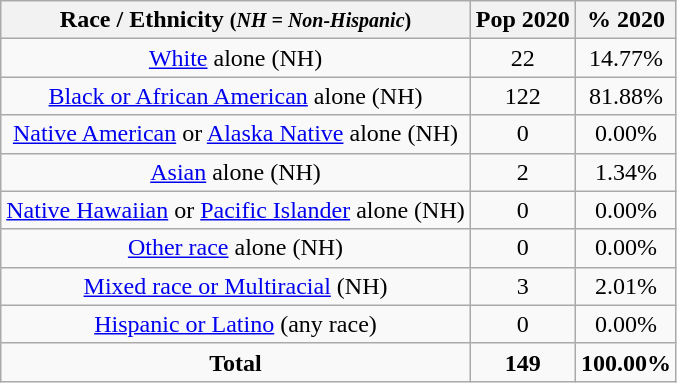<table class="wikitable" style="text-align:center;">
<tr>
<th>Race / Ethnicity <small>(<em>NH = Non-Hispanic</em>)</small></th>
<th>Pop 2020</th>
<th>% 2020</th>
</tr>
<tr>
<td><a href='#'>White</a> alone (NH)</td>
<td>22</td>
<td>14.77%</td>
</tr>
<tr>
<td><a href='#'>Black or African American</a> alone (NH)</td>
<td>122</td>
<td>81.88%</td>
</tr>
<tr>
<td><a href='#'>Native American</a> or <a href='#'>Alaska Native</a> alone (NH)</td>
<td>0</td>
<td>0.00%</td>
</tr>
<tr>
<td><a href='#'>Asian</a> alone (NH)</td>
<td>2</td>
<td>1.34%</td>
</tr>
<tr>
<td><a href='#'>Native Hawaiian</a> or <a href='#'>Pacific Islander</a> alone (NH)</td>
<td>0</td>
<td>0.00%</td>
</tr>
<tr>
<td><a href='#'>Other race</a> alone (NH)</td>
<td>0</td>
<td>0.00%</td>
</tr>
<tr>
<td><a href='#'>Mixed race or Multiracial</a> (NH)</td>
<td>3</td>
<td>2.01%</td>
</tr>
<tr>
<td><a href='#'>Hispanic or Latino</a> (any race)</td>
<td>0</td>
<td>0.00%</td>
</tr>
<tr>
<td><strong>Total</strong></td>
<td><strong>149</strong></td>
<td><strong>100.00%</strong></td>
</tr>
</table>
